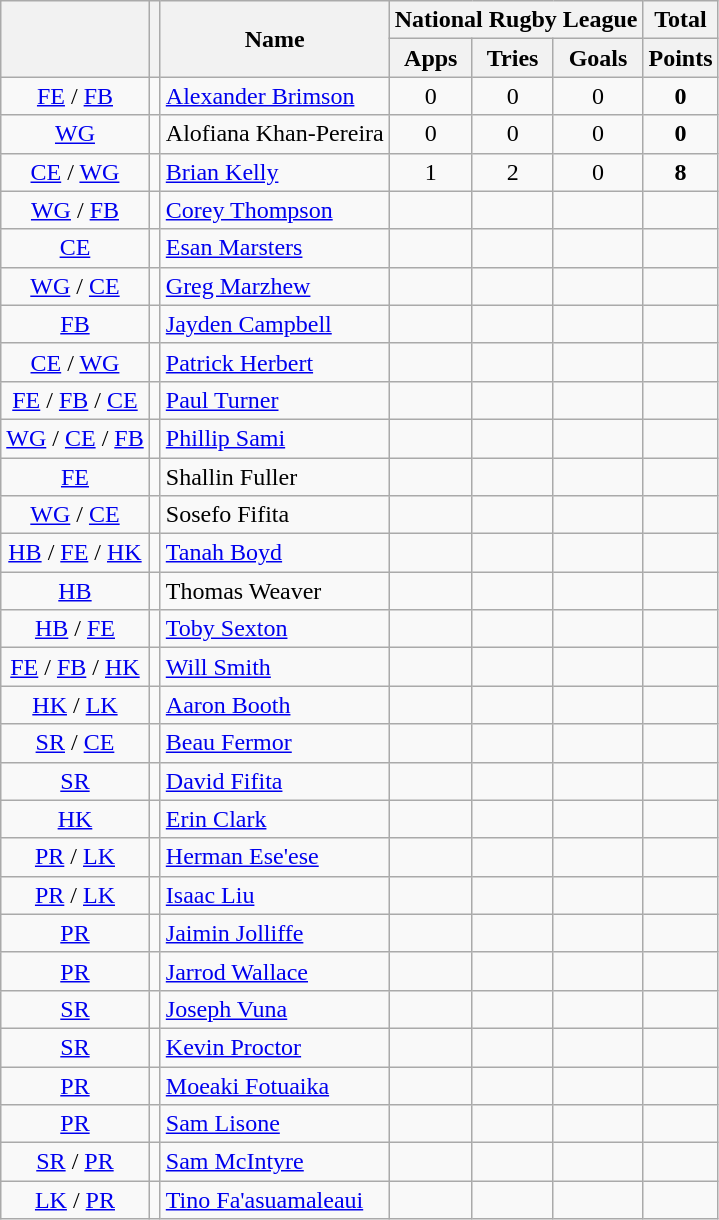<table class="wikitable sortable" style="text-align:center;">
<tr>
<th rowspan="2"></th>
<th rowspan="2"></th>
<th rowspan="2">Name</th>
<th colspan="3">National Rugby League</th>
<th>Total</th>
</tr>
<tr>
<th>Apps</th>
<th>Tries</th>
<th>Goals</th>
<th>Points</th>
</tr>
<tr>
<td><a href='#'>FE</a> / <a href='#'>FB</a></td>
<td></td>
<td align="left"><a href='#'>Alexander Brimson</a></td>
<td>0</td>
<td>0</td>
<td>0</td>
<td><strong>0</strong></td>
</tr>
<tr>
<td><a href='#'>WG</a></td>
<td></td>
<td align="left">Alofiana Khan-Pereira</td>
<td>0</td>
<td>0</td>
<td>0</td>
<td><strong>0</strong></td>
</tr>
<tr>
<td><a href='#'>CE</a> / <a href='#'>WG</a></td>
<td></td>
<td align="left"><a href='#'>Brian Kelly</a></td>
<td>1</td>
<td>2</td>
<td>0</td>
<td><strong>8</strong></td>
</tr>
<tr>
<td><a href='#'>WG</a> / <a href='#'>FB</a></td>
<td></td>
<td align="left"><a href='#'>Corey Thompson</a></td>
<td></td>
<td></td>
<td></td>
<td></td>
</tr>
<tr>
<td><a href='#'>CE</a></td>
<td></td>
<td align="left"><a href='#'>Esan Marsters</a></td>
<td></td>
<td></td>
<td></td>
<td></td>
</tr>
<tr>
<td><a href='#'>WG</a> / <a href='#'>CE</a></td>
<td></td>
<td align="left"><a href='#'>Greg Marzhew</a></td>
<td></td>
<td></td>
<td></td>
<td></td>
</tr>
<tr>
<td><a href='#'>FB</a></td>
<td></td>
<td align="left"><a href='#'>Jayden Campbell</a></td>
<td></td>
<td></td>
<td></td>
<td></td>
</tr>
<tr>
<td><a href='#'>CE</a> / <a href='#'>WG</a></td>
<td></td>
<td align="left"><a href='#'>Patrick Herbert</a></td>
<td></td>
<td></td>
<td></td>
<td></td>
</tr>
<tr>
<td><a href='#'>FE</a> / <a href='#'>FB</a> / <a href='#'>CE</a></td>
<td></td>
<td align="left"><a href='#'>Paul Turner</a></td>
<td></td>
<td></td>
<td></td>
<td></td>
</tr>
<tr>
<td><a href='#'>WG</a> / <a href='#'>CE</a> / <a href='#'>FB</a></td>
<td></td>
<td align="left"><a href='#'>Phillip Sami</a></td>
<td></td>
<td></td>
<td></td>
<td></td>
</tr>
<tr>
<td><a href='#'>FE</a></td>
<td></td>
<td align="left">Shallin Fuller</td>
<td></td>
<td></td>
<td></td>
<td></td>
</tr>
<tr>
<td><a href='#'>WG</a> / <a href='#'>CE</a></td>
<td></td>
<td align="left">Sosefo Fifita</td>
<td></td>
<td></td>
<td></td>
<td></td>
</tr>
<tr>
<td><a href='#'>HB</a> / <a href='#'>FE</a> / <a href='#'>HK</a></td>
<td></td>
<td align="left"><a href='#'>Tanah Boyd</a></td>
<td></td>
<td></td>
<td></td>
<td></td>
</tr>
<tr>
<td><a href='#'>HB</a></td>
<td></td>
<td align="left">Thomas Weaver</td>
<td></td>
<td></td>
<td></td>
<td></td>
</tr>
<tr>
<td><a href='#'>HB</a> / <a href='#'>FE</a></td>
<td></td>
<td align="left"><a href='#'>Toby Sexton</a></td>
<td></td>
<td></td>
<td></td>
<td></td>
</tr>
<tr>
<td><a href='#'>FE</a> / <a href='#'>FB</a> / <a href='#'>HK</a></td>
<td></td>
<td align="left"><a href='#'>Will Smith</a></td>
<td></td>
<td></td>
<td></td>
<td></td>
</tr>
<tr>
<td><a href='#'>HK</a> / <a href='#'>LK</a></td>
<td></td>
<td align="left"><a href='#'>Aaron Booth</a></td>
<td></td>
<td></td>
<td></td>
<td></td>
</tr>
<tr>
<td><a href='#'>SR</a> / <a href='#'>CE</a></td>
<td></td>
<td align="left"><a href='#'>Beau Fermor</a></td>
<td></td>
<td></td>
<td></td>
<td></td>
</tr>
<tr>
<td><a href='#'>SR</a></td>
<td></td>
<td align="left"><a href='#'>David Fifita</a></td>
<td></td>
<td></td>
<td></td>
<td></td>
</tr>
<tr>
<td><a href='#'>HK</a></td>
<td></td>
<td align="left"><a href='#'>Erin Clark</a></td>
<td></td>
<td></td>
<td></td>
<td></td>
</tr>
<tr>
<td><a href='#'>PR</a> / <a href='#'>LK</a></td>
<td></td>
<td align="left"><a href='#'>Herman Ese'ese</a></td>
<td></td>
<td></td>
<td></td>
<td></td>
</tr>
<tr>
<td><a href='#'>PR</a> / <a href='#'>LK</a></td>
<td></td>
<td align="left"><a href='#'>Isaac Liu</a></td>
<td></td>
<td></td>
<td></td>
<td></td>
</tr>
<tr>
<td><a href='#'>PR</a></td>
<td></td>
<td align="left"><a href='#'>Jaimin Jolliffe</a></td>
<td></td>
<td></td>
<td></td>
<td></td>
</tr>
<tr>
<td><a href='#'>PR</a></td>
<td></td>
<td align="left"><a href='#'>Jarrod Wallace</a></td>
<td></td>
<td></td>
<td></td>
<td></td>
</tr>
<tr>
<td><a href='#'>SR</a></td>
<td></td>
<td align="left"><a href='#'>Joseph Vuna</a></td>
<td></td>
<td></td>
<td></td>
<td></td>
</tr>
<tr>
<td><a href='#'>SR</a></td>
<td></td>
<td align="left"><a href='#'>Kevin Proctor</a></td>
<td></td>
<td></td>
<td></td>
<td></td>
</tr>
<tr>
<td><a href='#'>PR</a></td>
<td></td>
<td align="left"><a href='#'>Moeaki Fotuaika</a></td>
<td></td>
<td></td>
<td></td>
<td></td>
</tr>
<tr>
<td><a href='#'>PR</a></td>
<td></td>
<td align="left"><a href='#'>Sam Lisone</a></td>
<td></td>
<td></td>
<td></td>
<td></td>
</tr>
<tr>
<td><a href='#'>SR</a> / <a href='#'>PR</a></td>
<td></td>
<td align="left"><a href='#'>Sam McIntyre</a></td>
<td></td>
<td></td>
<td></td>
<td></td>
</tr>
<tr>
<td><a href='#'>LK</a> / <a href='#'>PR</a></td>
<td></td>
<td align="left"><a href='#'>Tino Fa'asuamaleaui</a></td>
<td></td>
<td></td>
<td></td>
<td></td>
</tr>
</table>
